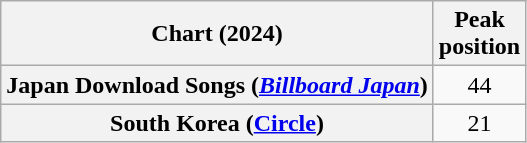<table class="wikitable plainrowheaders sortable" style="text-align:center">
<tr>
<th scope="col">Chart (2024)</th>
<th scope="col">Peak<br>position</th>
</tr>
<tr>
<th scope="row">Japan Download Songs (<em><a href='#'>Billboard Japan</a></em>)</th>
<td>44</td>
</tr>
<tr>
<th scope="row">South Korea (<a href='#'>Circle</a>)</th>
<td>21</td>
</tr>
</table>
